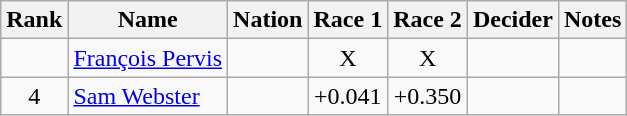<table class="wikitable sortable" style="text-align:center">
<tr>
<th>Rank</th>
<th>Name</th>
<th>Nation</th>
<th>Race 1</th>
<th>Race 2</th>
<th>Decider</th>
<th>Notes</th>
</tr>
<tr>
<td></td>
<td align=left><a href='#'>François Pervis</a></td>
<td align=left></td>
<td>X</td>
<td>X</td>
<td></td>
<td></td>
</tr>
<tr>
<td>4</td>
<td align=left><a href='#'>Sam Webster</a></td>
<td align=left></td>
<td>+0.041</td>
<td>+0.350</td>
<td></td>
<td></td>
</tr>
</table>
